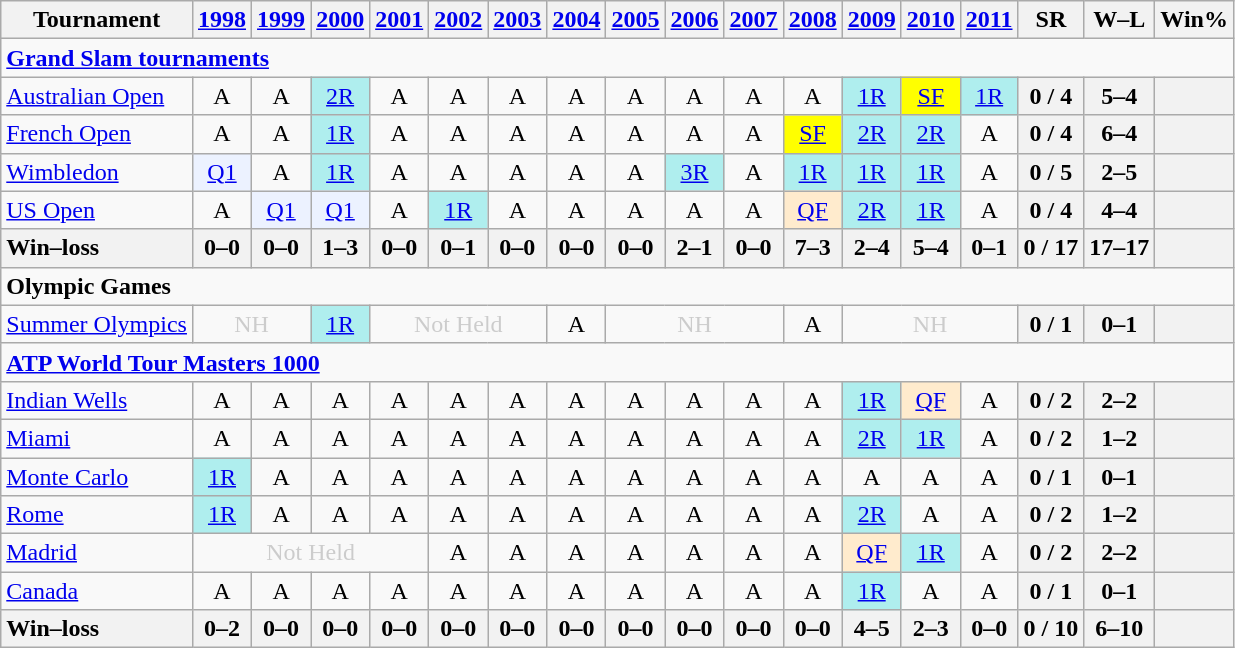<table class=wikitable style=text-align:center>
<tr>
<th>Tournament</th>
<th><a href='#'>1998</a></th>
<th><a href='#'>1999</a></th>
<th><a href='#'>2000</a></th>
<th><a href='#'>2001</a></th>
<th><a href='#'>2002</a></th>
<th><a href='#'>2003</a></th>
<th><a href='#'>2004</a></th>
<th><a href='#'>2005</a></th>
<th><a href='#'>2006</a></th>
<th><a href='#'>2007</a></th>
<th><a href='#'>2008</a></th>
<th><a href='#'>2009</a></th>
<th><a href='#'>2010</a></th>
<th><a href='#'>2011</a></th>
<th>SR</th>
<th>W–L</th>
<th>Win%</th>
</tr>
<tr>
<td colspan=25 style=text-align:left><a href='#'><strong>Grand Slam tournaments</strong></a></td>
</tr>
<tr>
<td align=left><a href='#'>Australian Open</a></td>
<td>A</td>
<td>A</td>
<td bgcolor=afeeee><a href='#'>2R</a></td>
<td>A</td>
<td>A</td>
<td>A</td>
<td>A</td>
<td>A</td>
<td>A</td>
<td>A</td>
<td>A</td>
<td bgcolor=afeeee><a href='#'>1R</a></td>
<td bgcolor=yellow><a href='#'>SF</a></td>
<td bgcolor=afeeee><a href='#'>1R</a></td>
<th>0 / 4</th>
<th>5–4</th>
<th></th>
</tr>
<tr>
<td align=left><a href='#'>French Open</a></td>
<td>A</td>
<td>A</td>
<td bgcolor=afeeee><a href='#'>1R</a></td>
<td>A</td>
<td>A</td>
<td>A</td>
<td>A</td>
<td>A</td>
<td>A</td>
<td>A</td>
<td bgcolor=yellow><a href='#'>SF</a></td>
<td bgcolor=afeeee><a href='#'>2R</a></td>
<td bgcolor=afeeee><a href='#'>2R</a></td>
<td>A</td>
<th>0 / 4</th>
<th>6–4</th>
<th></th>
</tr>
<tr>
<td align=left><a href='#'>Wimbledon</a></td>
<td bgcolor=ecf2ff><a href='#'>Q1</a></td>
<td>A</td>
<td bgcolor=afeeee><a href='#'>1R</a></td>
<td>A</td>
<td>A</td>
<td>A</td>
<td>A</td>
<td>A</td>
<td bgcolor=afeeee><a href='#'>3R</a></td>
<td>A</td>
<td bgcolor=afeeee><a href='#'>1R</a></td>
<td bgcolor=afeeee><a href='#'>1R</a></td>
<td bgcolor=afeeee><a href='#'>1R</a></td>
<td>A</td>
<th>0 / 5</th>
<th>2–5</th>
<th></th>
</tr>
<tr>
<td align=left><a href='#'>US Open</a></td>
<td>A</td>
<td bgcolor=ecf2ff><a href='#'>Q1</a></td>
<td bgcolor=ecf2ff><a href='#'>Q1</a></td>
<td>A</td>
<td bgcolor=afeeee><a href='#'>1R</a></td>
<td>A</td>
<td>A</td>
<td>A</td>
<td>A</td>
<td>A</td>
<td bgcolor=ffebcd><a href='#'>QF</a></td>
<td bgcolor=afeeee><a href='#'>2R</a></td>
<td bgcolor=afeeee><a href='#'>1R</a></td>
<td>A</td>
<th>0 / 4</th>
<th>4–4</th>
<th></th>
</tr>
<tr>
<th style=text-align:left>Win–loss</th>
<th>0–0</th>
<th>0–0</th>
<th>1–3</th>
<th>0–0</th>
<th>0–1</th>
<th>0–0</th>
<th>0–0</th>
<th>0–0</th>
<th>2–1</th>
<th>0–0</th>
<th>7–3</th>
<th>2–4</th>
<th>5–4</th>
<th>0–1</th>
<th>0 / 17</th>
<th>17–17</th>
<th></th>
</tr>
<tr>
<td colspan=22 align=left><strong>Olympic Games</strong></td>
</tr>
<tr>
<td align=left><a href='#'>Summer Olympics</a></td>
<td colspan=2 style=color:#cccccc>NH</td>
<td style=background:#afeeee><a href='#'>1R</a></td>
<td colspan=3 style=color:#cccccc>Not Held</td>
<td>A</td>
<td colspan=3 style=color:#cccccc>NH</td>
<td>A</td>
<td colspan=3 style=color:#cccccc>NH</td>
<th>0 / 1</th>
<th>0–1</th>
<th></th>
</tr>
<tr>
<td colspan=18 align=left><strong><a href='#'>ATP World Tour Masters 1000</a></strong></td>
</tr>
<tr>
<td align=left><a href='#'>Indian Wells</a></td>
<td>A</td>
<td>A</td>
<td>A</td>
<td>A</td>
<td>A</td>
<td>A</td>
<td>A</td>
<td>A</td>
<td>A</td>
<td>A</td>
<td>A</td>
<td bgcolor=afeeee><a href='#'>1R</a></td>
<td bgcolor=ffebcd><a href='#'>QF</a></td>
<td>A</td>
<th>0 / 2</th>
<th>2–2</th>
<th></th>
</tr>
<tr>
<td align=left><a href='#'>Miami</a></td>
<td>A</td>
<td>A</td>
<td>A</td>
<td>A</td>
<td>A</td>
<td>A</td>
<td>A</td>
<td>A</td>
<td>A</td>
<td>A</td>
<td>A</td>
<td bgcolor=afeeee><a href='#'>2R</a></td>
<td bgcolor=afeeee><a href='#'>1R</a></td>
<td>A</td>
<th>0 / 2</th>
<th>1–2</th>
<th></th>
</tr>
<tr>
<td align=left><a href='#'>Monte Carlo</a></td>
<td bgcolor=afeeee><a href='#'>1R</a></td>
<td>A</td>
<td>A</td>
<td>A</td>
<td>A</td>
<td>A</td>
<td>A</td>
<td>A</td>
<td>A</td>
<td>A</td>
<td>A</td>
<td>A</td>
<td>A</td>
<td>A</td>
<th>0 / 1</th>
<th>0–1</th>
<th></th>
</tr>
<tr>
<td align=left><a href='#'>Rome</a></td>
<td bgcolor=afeeee><a href='#'>1R</a></td>
<td>A</td>
<td>A</td>
<td>A</td>
<td>A</td>
<td>A</td>
<td>A</td>
<td>A</td>
<td>A</td>
<td>A</td>
<td>A</td>
<td bgcolor=afeeee><a href='#'>2R</a></td>
<td>A</td>
<td>A</td>
<th>0 / 2</th>
<th>1–2</th>
<th></th>
</tr>
<tr>
<td align=left><a href='#'>Madrid</a></td>
<td align="center" colspan="4" style="color:#cccccc;">Not Held</td>
<td>A</td>
<td>A</td>
<td>A</td>
<td>A</td>
<td>A</td>
<td>A</td>
<td>A</td>
<td bgcolor=ffebcd><a href='#'>QF</a></td>
<td bgcolor=afeeee><a href='#'>1R</a></td>
<td>A</td>
<th>0 / 2</th>
<th>2–2</th>
<th></th>
</tr>
<tr>
<td align=left><a href='#'>Canada</a></td>
<td>A</td>
<td>A</td>
<td>A</td>
<td>A</td>
<td>A</td>
<td>A</td>
<td>A</td>
<td>A</td>
<td>A</td>
<td>A</td>
<td>A</td>
<td bgcolor=afeeee><a href='#'>1R</a></td>
<td>A</td>
<td>A</td>
<th>0 / 1</th>
<th>0–1</th>
<th></th>
</tr>
<tr>
<th style=text-align:left>Win–loss</th>
<th>0–2</th>
<th>0–0</th>
<th>0–0</th>
<th>0–0</th>
<th>0–0</th>
<th>0–0</th>
<th>0–0</th>
<th>0–0</th>
<th>0–0</th>
<th>0–0</th>
<th>0–0</th>
<th>4–5</th>
<th>2–3</th>
<th>0–0</th>
<th>0 / 10</th>
<th>6–10</th>
<th></th>
</tr>
</table>
